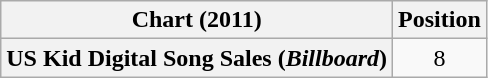<table class="wikitable plainrowheaders" style="text-align:center">
<tr>
<th>Chart (2011)</th>
<th>Position</th>
</tr>
<tr>
<th scope="row">US Kid Digital Song Sales (<em>Billboard</em>)</th>
<td>8</td>
</tr>
</table>
